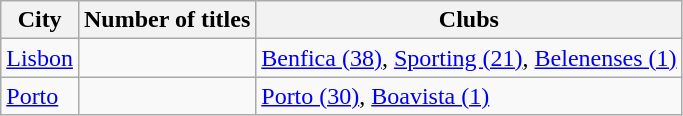<table class="wikitable">
<tr>
<th>City</th>
<th>Number of titles</th>
<th>Clubs</th>
</tr>
<tr>
<td> <a href='#'>Lisbon</a></td>
<td></td>
<td><a href='#'>Benfica (38)</a>, <a href='#'>Sporting (21)</a>, <a href='#'>Belenenses (1)</a></td>
</tr>
<tr>
<td> <a href='#'>Porto</a></td>
<td></td>
<td><a href='#'>Porto (30)</a>, <a href='#'>Boavista (1)</a></td>
</tr>
</table>
